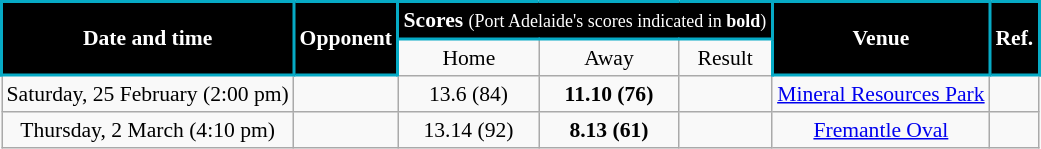<table class="wikitable" style="font-size:90%; text-align:center;">
<tr>
<td style="background:black; color:white; border: solid #06AAC5 2px" rowspan=2><strong>Date and time</strong></td>
<td style="background:black; color:white; border: solid #06AAC5 2px" rowspan=2><strong>Opponent</strong></td>
<td style="background:black; color:white; border: solid #06AAC5 2px" colspan=3><strong>Scores</strong> <small>(Port Adelaide's scores indicated in <strong>bold</strong>)</small></td>
<td style="background:black; color:white; border: solid #06AAC5 2px" rowspan=2><strong>Venue</strong></td>
<td style="background:black; color:white; border: solid #06AAC5 2px" rowspan=2><strong>Ref.</strong></td>
</tr>
<tr>
<td>Home</td>
<td>Away</td>
<td>Result</td>
</tr>
<tr>
<td>Saturday, 25 February (2:00 pm)</td>
<td></td>
<td>13.6 (84)</td>
<td><strong>11.10 (76)</strong></td>
<td></td>
<td><a href='#'>Mineral Resources Park</a></td>
<td></td>
</tr>
<tr>
<td>Thursday, 2 March (4:10 pm)</td>
<td></td>
<td>13.14 (92)</td>
<td><strong>8.13 (61)</strong></td>
<td></td>
<td><a href='#'>Fremantle Oval</a></td>
<td></td>
</tr>
</table>
